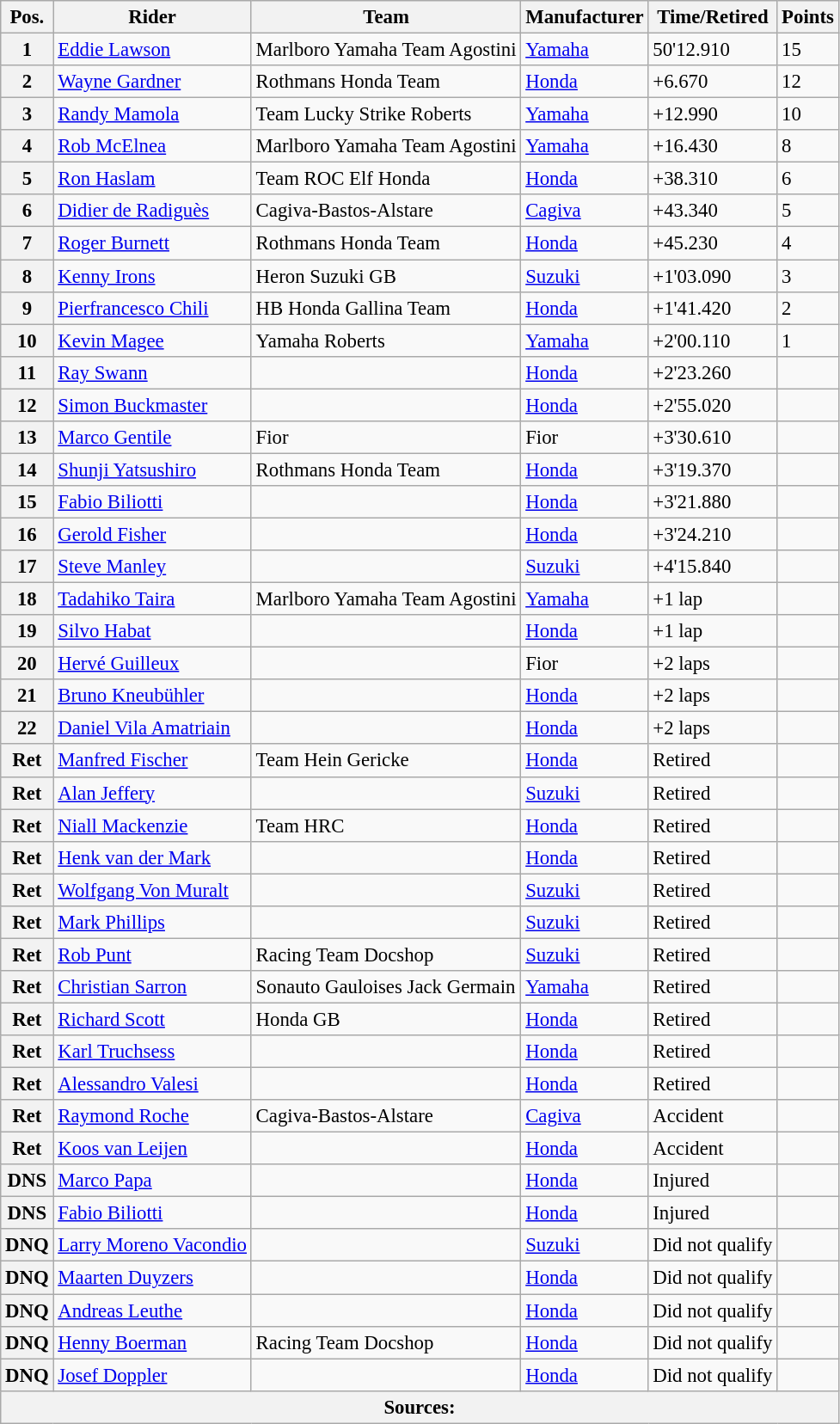<table class="wikitable" style="font-size: 95%;">
<tr>
<th>Pos.</th>
<th>Rider</th>
<th>Team</th>
<th>Manufacturer</th>
<th>Time/Retired</th>
<th>Points</th>
</tr>
<tr>
<th>1</th>
<td> <a href='#'>Eddie Lawson</a></td>
<td>Marlboro Yamaha Team Agostini</td>
<td><a href='#'>Yamaha</a></td>
<td>50'12.910</td>
<td>15</td>
</tr>
<tr>
<th>2</th>
<td> <a href='#'>Wayne Gardner</a></td>
<td>Rothmans Honda Team</td>
<td><a href='#'>Honda</a></td>
<td>+6.670</td>
<td>12</td>
</tr>
<tr>
<th>3</th>
<td> <a href='#'>Randy Mamola</a></td>
<td>Team Lucky Strike Roberts</td>
<td><a href='#'>Yamaha</a></td>
<td>+12.990</td>
<td>10</td>
</tr>
<tr>
<th>4</th>
<td> <a href='#'>Rob McElnea</a></td>
<td>Marlboro Yamaha Team Agostini</td>
<td><a href='#'>Yamaha</a></td>
<td>+16.430</td>
<td>8</td>
</tr>
<tr>
<th>5</th>
<td> <a href='#'>Ron Haslam</a></td>
<td>Team ROC Elf Honda</td>
<td><a href='#'>Honda</a></td>
<td>+38.310</td>
<td>6</td>
</tr>
<tr>
<th>6</th>
<td> <a href='#'>Didier de Radiguès</a></td>
<td>Cagiva-Bastos-Alstare</td>
<td><a href='#'>Cagiva</a></td>
<td>+43.340</td>
<td>5</td>
</tr>
<tr>
<th>7</th>
<td> <a href='#'>Roger Burnett</a></td>
<td>Rothmans Honda Team</td>
<td><a href='#'>Honda</a></td>
<td>+45.230</td>
<td>4</td>
</tr>
<tr>
<th>8</th>
<td> <a href='#'>Kenny Irons</a></td>
<td>Heron Suzuki GB</td>
<td><a href='#'>Suzuki</a></td>
<td>+1'03.090</td>
<td>3</td>
</tr>
<tr>
<th>9</th>
<td> <a href='#'>Pierfrancesco Chili</a></td>
<td>HB Honda Gallina Team</td>
<td><a href='#'>Honda</a></td>
<td>+1'41.420</td>
<td>2</td>
</tr>
<tr>
<th>10</th>
<td> <a href='#'>Kevin Magee</a></td>
<td>Yamaha Roberts</td>
<td><a href='#'>Yamaha</a></td>
<td>+2'00.110</td>
<td>1</td>
</tr>
<tr>
<th>11</th>
<td> <a href='#'>Ray Swann</a></td>
<td></td>
<td><a href='#'>Honda</a></td>
<td>+2'23.260</td>
<td></td>
</tr>
<tr>
<th>12</th>
<td> <a href='#'>Simon Buckmaster</a></td>
<td></td>
<td><a href='#'>Honda</a></td>
<td>+2'55.020</td>
<td></td>
</tr>
<tr>
<th>13</th>
<td> <a href='#'>Marco Gentile</a></td>
<td>Fior</td>
<td>Fior</td>
<td>+3'30.610</td>
<td></td>
</tr>
<tr>
<th>14</th>
<td> <a href='#'>Shunji Yatsushiro</a></td>
<td>Rothmans Honda Team</td>
<td><a href='#'>Honda</a></td>
<td>+3'19.370</td>
<td></td>
</tr>
<tr>
<th>15</th>
<td> <a href='#'>Fabio Biliotti</a></td>
<td></td>
<td><a href='#'>Honda</a></td>
<td>+3'21.880</td>
<td></td>
</tr>
<tr>
<th>16</th>
<td> <a href='#'>Gerold Fisher</a></td>
<td></td>
<td><a href='#'>Honda</a></td>
<td>+3'24.210</td>
<td></td>
</tr>
<tr>
<th>17</th>
<td> <a href='#'>Steve Manley</a></td>
<td></td>
<td><a href='#'>Suzuki</a></td>
<td>+4'15.840</td>
<td></td>
</tr>
<tr>
<th>18</th>
<td> <a href='#'>Tadahiko Taira</a></td>
<td>Marlboro Yamaha Team Agostini</td>
<td><a href='#'>Yamaha</a></td>
<td>+1 lap</td>
<td></td>
</tr>
<tr>
<th>19</th>
<td> <a href='#'>Silvo Habat</a></td>
<td></td>
<td><a href='#'>Honda</a></td>
<td>+1 lap</td>
<td></td>
</tr>
<tr>
<th>20</th>
<td> <a href='#'>Hervé Guilleux</a></td>
<td></td>
<td>Fior</td>
<td>+2 laps</td>
<td></td>
</tr>
<tr>
<th>21</th>
<td> <a href='#'>Bruno Kneubühler</a></td>
<td></td>
<td><a href='#'>Honda</a></td>
<td>+2 laps</td>
<td></td>
</tr>
<tr>
<th>22</th>
<td> <a href='#'>Daniel Vila Amatriain</a></td>
<td></td>
<td><a href='#'>Honda</a></td>
<td>+2 laps</td>
<td></td>
</tr>
<tr>
<th>Ret</th>
<td> <a href='#'>Manfred Fischer</a></td>
<td>Team Hein Gericke</td>
<td><a href='#'>Honda</a></td>
<td>Retired</td>
<td></td>
</tr>
<tr>
<th>Ret</th>
<td> <a href='#'>Alan Jeffery</a></td>
<td></td>
<td><a href='#'>Suzuki</a></td>
<td>Retired</td>
<td></td>
</tr>
<tr>
<th>Ret</th>
<td> <a href='#'>Niall Mackenzie</a></td>
<td>Team HRC</td>
<td><a href='#'>Honda</a></td>
<td>Retired</td>
<td></td>
</tr>
<tr>
<th>Ret</th>
<td> <a href='#'>Henk van der Mark</a></td>
<td></td>
<td><a href='#'>Honda</a></td>
<td>Retired</td>
<td></td>
</tr>
<tr>
<th>Ret</th>
<td> <a href='#'>Wolfgang Von Muralt</a></td>
<td></td>
<td><a href='#'>Suzuki</a></td>
<td>Retired</td>
<td></td>
</tr>
<tr>
<th>Ret</th>
<td> <a href='#'>Mark Phillips</a></td>
<td></td>
<td><a href='#'>Suzuki</a></td>
<td>Retired</td>
<td></td>
</tr>
<tr>
<th>Ret</th>
<td> <a href='#'>Rob Punt</a></td>
<td>Racing Team Docshop</td>
<td><a href='#'>Suzuki</a></td>
<td>Retired</td>
<td></td>
</tr>
<tr>
<th>Ret</th>
<td> <a href='#'>Christian Sarron</a></td>
<td>Sonauto Gauloises Jack Germain</td>
<td><a href='#'>Yamaha</a></td>
<td>Retired</td>
<td></td>
</tr>
<tr>
<th>Ret</th>
<td> <a href='#'>Richard Scott</a></td>
<td>Honda GB</td>
<td><a href='#'>Honda</a></td>
<td>Retired</td>
<td></td>
</tr>
<tr>
<th>Ret</th>
<td> <a href='#'>Karl Truchsess</a></td>
<td></td>
<td><a href='#'>Honda</a></td>
<td>Retired</td>
<td></td>
</tr>
<tr>
<th>Ret</th>
<td> <a href='#'>Alessandro Valesi</a></td>
<td></td>
<td><a href='#'>Honda</a></td>
<td>Retired</td>
<td></td>
</tr>
<tr>
<th>Ret</th>
<td> <a href='#'>Raymond Roche</a></td>
<td>Cagiva-Bastos-Alstare</td>
<td><a href='#'>Cagiva</a></td>
<td>Accident</td>
<td></td>
</tr>
<tr>
<th>Ret</th>
<td> <a href='#'>Koos van Leijen</a></td>
<td></td>
<td><a href='#'>Honda</a></td>
<td>Accident</td>
<td></td>
</tr>
<tr>
<th>DNS</th>
<td> <a href='#'>Marco Papa</a></td>
<td></td>
<td><a href='#'>Honda</a></td>
<td>Injured</td>
<td></td>
</tr>
<tr>
<th>DNS</th>
<td> <a href='#'>Fabio Biliotti</a></td>
<td></td>
<td><a href='#'>Honda</a></td>
<td>Injured</td>
<td></td>
</tr>
<tr>
<th>DNQ</th>
<td> <a href='#'>Larry Moreno Vacondio</a></td>
<td></td>
<td><a href='#'>Suzuki</a></td>
<td>Did not qualify</td>
<td></td>
</tr>
<tr>
<th>DNQ</th>
<td> <a href='#'>Maarten Duyzers</a></td>
<td></td>
<td><a href='#'>Honda</a></td>
<td>Did not qualify</td>
<td></td>
</tr>
<tr>
<th>DNQ</th>
<td> <a href='#'>Andreas Leuthe</a></td>
<td></td>
<td><a href='#'>Honda</a></td>
<td>Did not qualify</td>
<td></td>
</tr>
<tr>
<th>DNQ</th>
<td> <a href='#'>Henny Boerman</a></td>
<td>Racing Team Docshop</td>
<td><a href='#'>Honda</a></td>
<td>Did not qualify</td>
<td></td>
</tr>
<tr>
<th>DNQ</th>
<td> <a href='#'>Josef Doppler</a></td>
<td></td>
<td><a href='#'>Honda</a></td>
<td>Did not qualify</td>
<td></td>
</tr>
<tr>
<th colspan=8>Sources: </th>
</tr>
</table>
